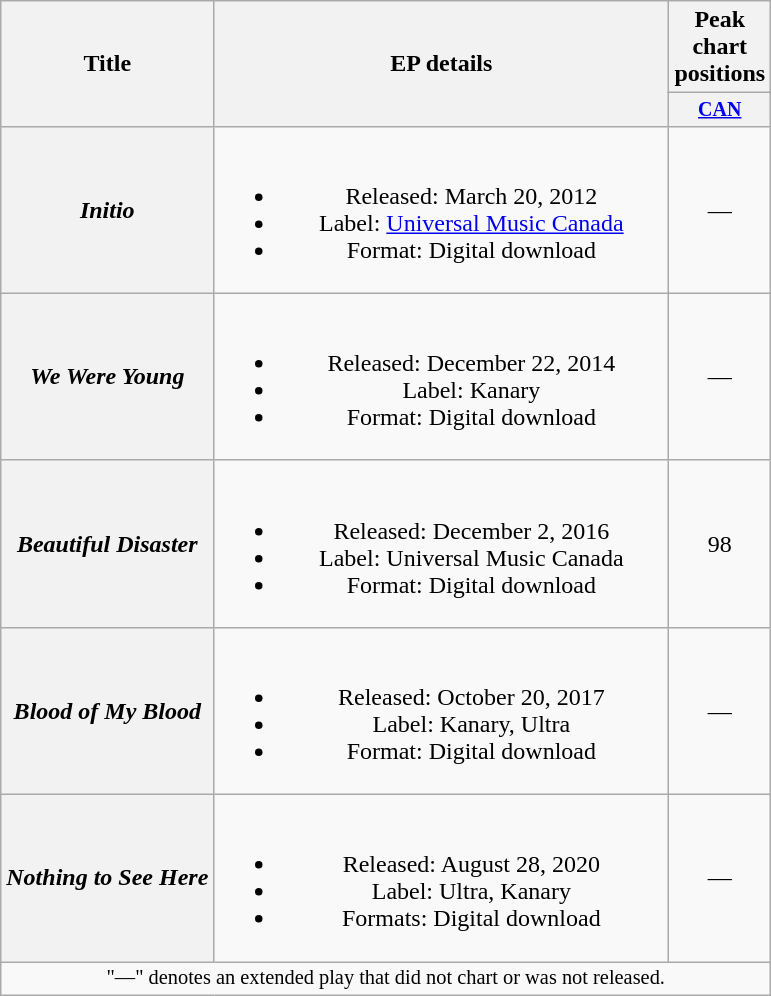<table class="wikitable plainrowheaders" style="text-align:center;">
<tr>
<th scope="col" rowspan="2">Title</th>
<th scope="col" rowspan="2" style="width:18.5em;">EP details</th>
<th scope="col">Peak chart positions</th>
</tr>
<tr style="font-size:smaller;">
<th style="width:45px;"><a href='#'>CAN</a><br></th>
</tr>
<tr>
<th scope="row"><em>Initio</em></th>
<td><br><ul><li>Released: March 20, 2012</li><li>Label: <a href='#'>Universal Music Canada</a></li><li>Format: Digital download</li></ul></td>
<td>—</td>
</tr>
<tr>
<th scope="row"><em>We Were Young</em></th>
<td><br><ul><li>Released: December 22, 2014</li><li>Label: Kanary</li><li>Format: Digital download</li></ul></td>
<td>—</td>
</tr>
<tr>
<th scope="row"><em>Beautiful Disaster</em></th>
<td><br><ul><li>Released: December 2, 2016</li><li>Label: Universal Music Canada</li><li>Format: Digital download</li></ul></td>
<td>98</td>
</tr>
<tr>
<th scope="row"><em>Blood of My Blood</em></th>
<td><br><ul><li>Released: October 20, 2017</li><li>Label: Kanary, Ultra</li><li>Format: Digital download</li></ul></td>
<td>—</td>
</tr>
<tr>
<th scope="row"><em>Nothing to See Here</em></th>
<td><br><ul><li>Released: August 28, 2020</li><li>Label: Ultra, Kanary</li><li>Formats: Digital download</li></ul></td>
<td>—</td>
</tr>
<tr>
<td colspan="3" style="font-size:85%">"—" denotes an extended play that did not chart or was not released.</td>
</tr>
</table>
